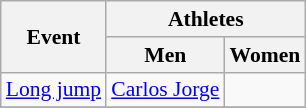<table class=wikitable style="font-size:90%">
<tr>
<th rowspan=2>Event</th>
<th colspan=2>Athletes</th>
</tr>
<tr>
<th>Men</th>
<th>Women</th>
</tr>
<tr>
<td><a href='#'>Long jump</a></td>
<td><a href='#'>Carlos Jorge</a></td>
<td></td>
</tr>
<tr>
</tr>
</table>
